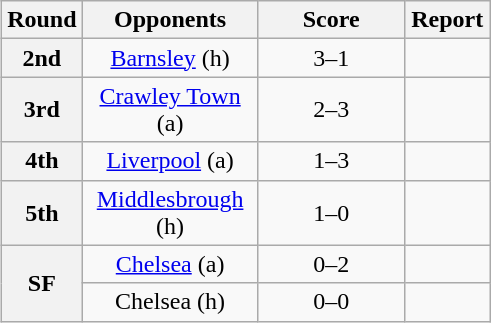<table class="wikitable plainrowheaders" style="text-align:center;margin-left:1em;float:right">
<tr>
<th scope="col" style="width:25px;">Round</th>
<th scope="col" style="width:110px;">Opponents</th>
<th scope="col" style="width:90px;">Score</th>
<th scope="col" style="width:50px;">Report</th>
</tr>
<tr>
<th scope=row style="text-align:center">2nd</th>
<td><a href='#'>Barnsley</a> (h)</td>
<td>3–1</td>
<td></td>
</tr>
<tr>
<th scope=row style="text-align:center">3rd</th>
<td><a href='#'>Crawley Town</a> (a)</td>
<td>2–3</td>
<td></td>
</tr>
<tr>
<th scope=row style="text-align:center">4th</th>
<td><a href='#'>Liverpool</a> (a)</td>
<td>1–3</td>
<td></td>
</tr>
<tr>
<th scope=row style="text-align:center">5th</th>
<td><a href='#'>Middlesbrough</a> (h)</td>
<td>1–0</td>
<td></td>
</tr>
<tr>
<th scope=row style="text-align:center" rowspan="2">SF</th>
<td><a href='#'>Chelsea</a> (a)</td>
<td>0–2</td>
<td></td>
</tr>
<tr>
<td>Chelsea (h)</td>
<td>0–0</td>
<td></td>
</tr>
</table>
